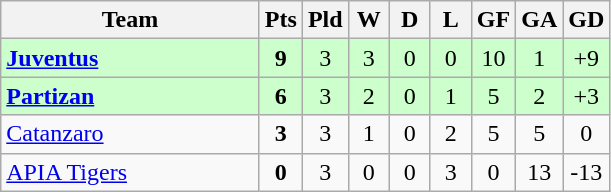<table class=wikitable style="text-align:center">
<tr>
<th width=165>Team</th>
<th width=20>Pts</th>
<th width=20>Pld</th>
<th width=20>W</th>
<th width=20>D</th>
<th width=20>L</th>
<th width=20>GF</th>
<th width=20>GA</th>
<th width=20>GD</th>
</tr>
<tr style="background:#ccffcc">
<td style="text-align:left"><strong> <a href='#'>Juventus</a></strong></td>
<td><strong>9</strong></td>
<td>3</td>
<td>3</td>
<td>0</td>
<td>0</td>
<td>10</td>
<td>1</td>
<td>+9</td>
</tr>
<tr style="background:#ccffcc">
<td style="text-align:left"><strong> <a href='#'>Partizan</a></strong></td>
<td><strong>6</strong></td>
<td>3</td>
<td>2</td>
<td>0</td>
<td>1</td>
<td>5</td>
<td>2</td>
<td>+3</td>
</tr>
<tr>
<td style="text-align:left"> <a href='#'>Catanzaro</a></td>
<td><strong>3</strong></td>
<td>3</td>
<td>1</td>
<td>0</td>
<td>2</td>
<td>5</td>
<td>5</td>
<td>0</td>
</tr>
<tr>
<td style="text-align:left"> <a href='#'>APIA Tigers</a></td>
<td><strong>0</strong></td>
<td>3</td>
<td>0</td>
<td>0</td>
<td>3</td>
<td>0</td>
<td>13</td>
<td>-13</td>
</tr>
</table>
